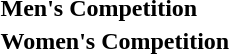<table>
<tr>
<td><strong>Men's Competition</strong></td>
<td></td>
<td></td>
<td></td>
</tr>
<tr>
<td><strong>Women's Competition</strong></td>
<td></td>
<td></td>
<td></td>
</tr>
</table>
